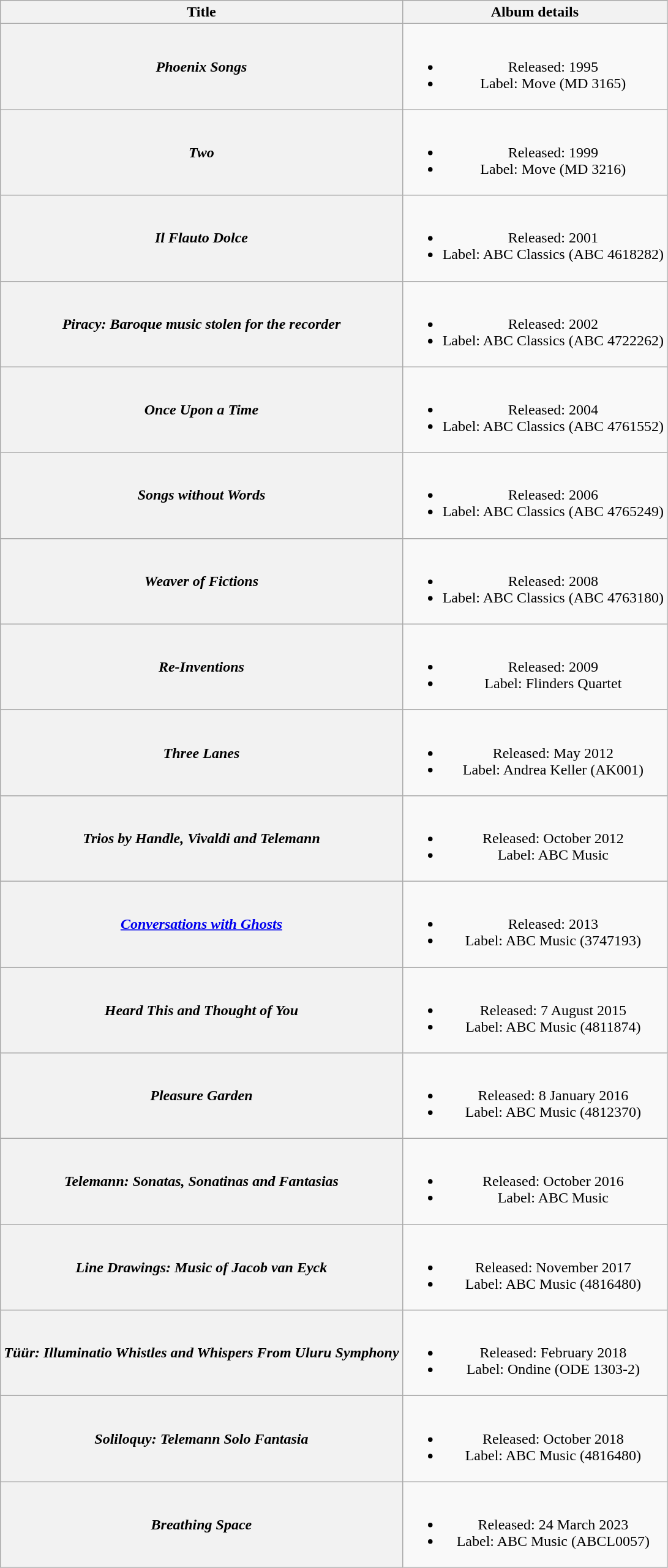<table class="wikitable plainrowheaders" style="text-align:center;" border="1">
<tr>
<th>Title</th>
<th>Album details</th>
</tr>
<tr>
<th scope="row"><em>Phoenix Songs</em></th>
<td><br><ul><li>Released: 1995</li><li>Label: Move (MD 3165)</li></ul></td>
</tr>
<tr>
<th scope="row"><em>Two</em></th>
<td><br><ul><li>Released: 1999</li><li>Label: Move (MD 3216)</li></ul></td>
</tr>
<tr>
<th scope="row"><em>Il Flauto Dolce</em> <br> </th>
<td><br><ul><li>Released: 2001</li><li>Label: ABC Classics (ABC 4618282)</li></ul></td>
</tr>
<tr>
<th scope="row"><em>Piracy: Baroque music stolen for the recorder</em> <br> </th>
<td><br><ul><li>Released: 2002</li><li>Label: ABC Classics (ABC 4722262)</li></ul></td>
</tr>
<tr>
<th scope="row"><em>Once Upon a Time</em> <br> </th>
<td><br><ul><li>Released: 2004</li><li>Label: ABC Classics (ABC 4761552)</li></ul></td>
</tr>
<tr>
<th scope="row"><em>Songs without Words</em> <br> </th>
<td><br><ul><li>Released: 2006</li><li>Label: ABC Classics (ABC 4765249)</li></ul></td>
</tr>
<tr>
<th scope="row"><em>Weaver of Fictions</em></th>
<td><br><ul><li>Released: 2008 </li><li>Label: ABC Classics (ABC 4763180)</li></ul></td>
</tr>
<tr>
<th scope="row"><em>Re-Inventions</em> <br></th>
<td><br><ul><li>Released: 2009</li><li>Label: Flinders Quartet</li></ul></td>
</tr>
<tr>
<th scope="row"><em>Three Lanes</em> <br></th>
<td><br><ul><li>Released: May 2012</li><li>Label: Andrea Keller (AK001)</li></ul></td>
</tr>
<tr>
<th scope="row"><em>Trios by Handle, Vivaldi and Telemann</em> <br></th>
<td><br><ul><li>Released: October 2012</li><li>Label: ABC Music</li></ul></td>
</tr>
<tr>
<th scope="row"><em><a href='#'>Conversations with Ghosts</a></em> <br></th>
<td><br><ul><li>Released: 2013</li><li>Label: ABC Music (3747193)</li></ul></td>
</tr>
<tr>
<th scope="row"><em>Heard This and Thought of You</em> <br></th>
<td><br><ul><li>Released: 7 August 2015</li><li>Label: ABC Music (4811874)</li></ul></td>
</tr>
<tr>
<th scope="row"><em>Pleasure Garden</em></th>
<td><br><ul><li>Released: 8 January 2016</li><li>Label: ABC Music (4812370)</li></ul></td>
</tr>
<tr>
<th scope="row"><em>Telemann: Sonatas, Sonatinas and Fantasias</em> <br></th>
<td><br><ul><li>Released: October 2016</li><li>Label: ABC Music</li></ul></td>
</tr>
<tr>
<th scope="row"><em>Line Drawings: Music of Jacob van Eyck</em></th>
<td><br><ul><li>Released: November 2017</li><li>Label: ABC Music (4816480)</li></ul></td>
</tr>
<tr>
<th scope="row"><em>Tüür: Illuminatio Whistles and Whispers From Uluru Symphony</em> <br> </th>
<td><br><ul><li>Released: February 2018</li><li>Label: Ondine (ODE 1303-2)</li></ul></td>
</tr>
<tr>
<th scope="row"><em>Soliloquy: Telemann Solo Fantasia</em></th>
<td><br><ul><li>Released: October 2018 </li><li>Label: ABC Music (4816480)</li></ul></td>
</tr>
<tr>
<th scope="row"><em>Breathing Space</em></th>
<td><br><ul><li>Released: 24 March 2023 </li><li>Label: ABC Music (ABCL0057)</li></ul></td>
</tr>
</table>
